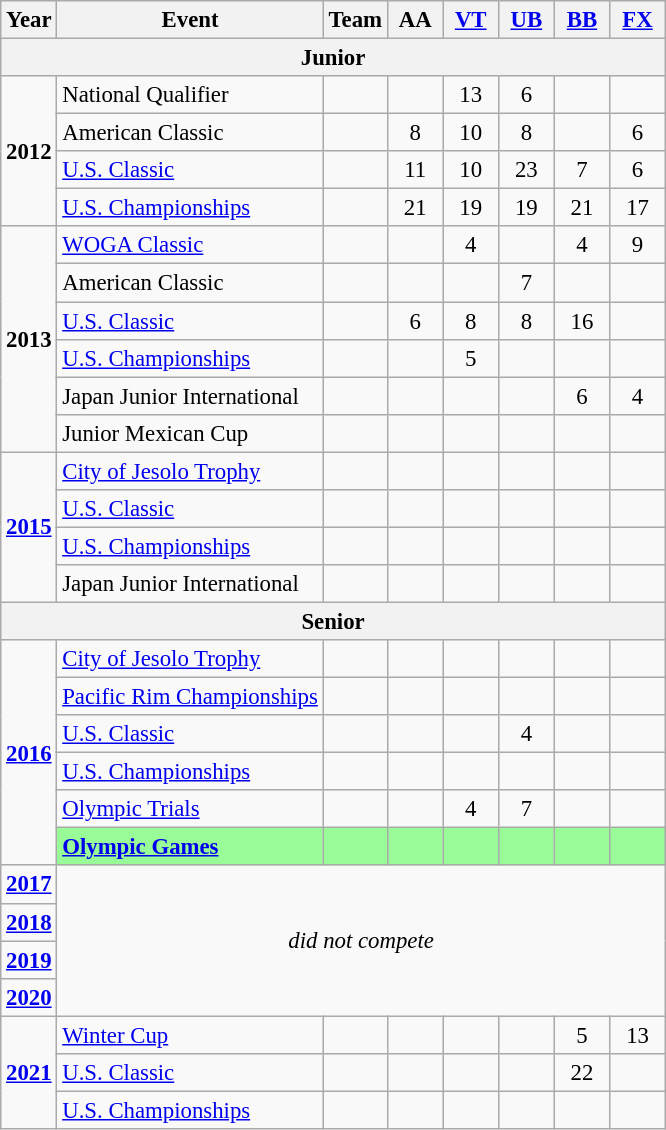<table class="wikitable" style="text-align:center; font-size:95%;">
<tr>
<th align=center>Year</th>
<th align=center>Event</th>
<th style="width:30px;">Team</th>
<th style="width:30px;">AA</th>
<th style="width:30px;"><a href='#'>VT</a></th>
<th style="width:30px;"><a href='#'>UB</a></th>
<th style="width:30px;"><a href='#'>BB</a></th>
<th style="width:30px;"><a href='#'>FX</a></th>
</tr>
<tr>
<th colspan="8"><strong>Junior</strong></th>
</tr>
<tr>
<td rowspan="4"><strong>2012</strong></td>
<td align=left>National Qualifier</td>
<td></td>
<td></td>
<td>13</td>
<td>6</td>
<td></td>
<td></td>
</tr>
<tr>
<td align=left>American Classic</td>
<td></td>
<td>8</td>
<td>10</td>
<td>8</td>
<td></td>
<td>6</td>
</tr>
<tr>
<td align=left><a href='#'>U.S. Classic</a></td>
<td></td>
<td>11</td>
<td>10</td>
<td>23</td>
<td>7</td>
<td>6</td>
</tr>
<tr>
<td align=left><a href='#'>U.S. Championships</a></td>
<td></td>
<td>21</td>
<td>19</td>
<td>19</td>
<td>21</td>
<td>17</td>
</tr>
<tr>
<td rowspan="6"><strong>2013</strong></td>
<td align=left><a href='#'>WOGA Classic</a></td>
<td></td>
<td></td>
<td>4</td>
<td></td>
<td>4</td>
<td>9</td>
</tr>
<tr>
<td align=left>American Classic</td>
<td></td>
<td></td>
<td></td>
<td>7</td>
<td></td>
<td></td>
</tr>
<tr>
<td align=left><a href='#'>U.S. Classic</a></td>
<td></td>
<td>6</td>
<td>8</td>
<td>8</td>
<td>16</td>
<td></td>
</tr>
<tr>
<td align=left><a href='#'>U.S. Championships</a></td>
<td></td>
<td></td>
<td>5</td>
<td></td>
<td></td>
<td></td>
</tr>
<tr>
<td align=left>Japan Junior International</td>
<td></td>
<td></td>
<td></td>
<td></td>
<td>6</td>
<td>4</td>
</tr>
<tr>
<td align=left>Junior Mexican Cup</td>
<td></td>
<td></td>
<td></td>
<td></td>
<td></td>
<td></td>
</tr>
<tr>
<td rowspan="4"><strong><a href='#'>2015</a></strong></td>
<td align=left><a href='#'>City of Jesolo Trophy</a></td>
<td></td>
<td></td>
<td></td>
<td></td>
<td></td>
<td></td>
</tr>
<tr>
<td align=left><a href='#'>U.S. Classic</a></td>
<td></td>
<td></td>
<td></td>
<td></td>
<td></td>
<td></td>
</tr>
<tr>
<td align=left><a href='#'>U.S. Championships</a></td>
<td></td>
<td></td>
<td></td>
<td></td>
<td></td>
<td></td>
</tr>
<tr>
<td align=left>Japan Junior International</td>
<td></td>
<td></td>
<td></td>
<td></td>
<td></td>
<td></td>
</tr>
<tr>
<th colspan="8"><strong>Senior</strong></th>
</tr>
<tr>
<td rowspan="6"><strong><a href='#'>2016</a></strong></td>
<td align=left><a href='#'>City of Jesolo Trophy</a></td>
<td></td>
<td></td>
<td></td>
<td></td>
<td></td>
<td></td>
</tr>
<tr>
<td align=left><a href='#'>Pacific Rim Championships</a></td>
<td></td>
<td></td>
<td></td>
<td></td>
<td></td>
<td></td>
</tr>
<tr>
<td align=left><a href='#'>U.S. Classic</a></td>
<td></td>
<td></td>
<td></td>
<td>4</td>
<td></td>
<td></td>
</tr>
<tr>
<td align=left><a href='#'>U.S. Championships</a></td>
<td></td>
<td></td>
<td></td>
<td></td>
<td></td>
<td></td>
</tr>
<tr>
<td align=left><a href='#'>Olympic Trials</a></td>
<td></td>
<td></td>
<td>4</td>
<td>7</td>
<td></td>
<td></td>
</tr>
<tr style="background:#98fb98;">
<td align=left><strong><a href='#'>Olympic Games</a></strong></td>
<td></td>
<td></td>
<td></td>
<td></td>
<td></td>
<td></td>
</tr>
<tr>
<td><strong><a href='#'>2017</a></strong></td>
<td colspan=7 rowspan=4><em>did not compete</em></td>
</tr>
<tr>
<td><strong><a href='#'>2018</a></strong></td>
</tr>
<tr>
<td><strong><a href='#'>2019</a></strong></td>
</tr>
<tr>
<td><strong><a href='#'>2020</a></strong></td>
</tr>
<tr>
<td rowspan="3"><strong><a href='#'>2021</a></strong></td>
<td align=left><a href='#'>Winter Cup</a></td>
<td></td>
<td></td>
<td></td>
<td></td>
<td>5</td>
<td>13</td>
</tr>
<tr>
<td align=left><a href='#'>U.S. Classic</a></td>
<td></td>
<td></td>
<td></td>
<td></td>
<td>22</td>
<td></td>
</tr>
<tr>
<td align=left><a href='#'>U.S. Championships</a></td>
<td></td>
<td></td>
<td></td>
<td></td>
<td></td>
<td></td>
</tr>
</table>
